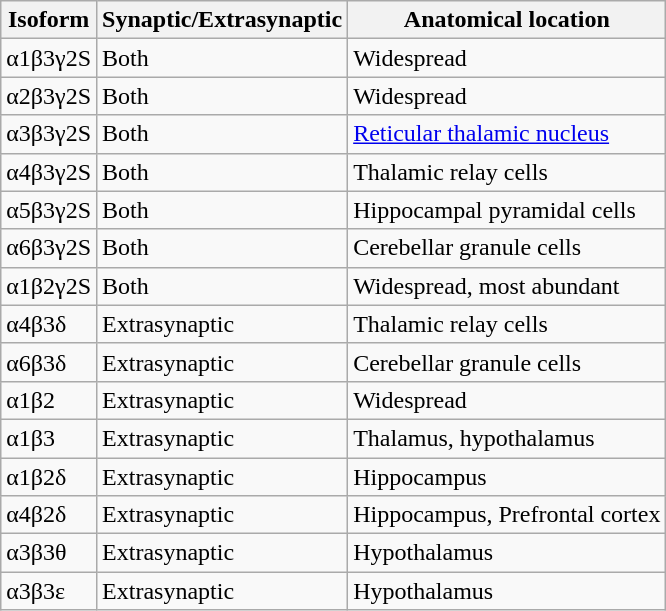<table class="wikitable mw-collapsible">
<tr>
<th>Isoform</th>
<th>Synaptic/Extrasynaptic</th>
<th>Anatomical location</th>
</tr>
<tr>
<td>α1β3γ2S</td>
<td>Both</td>
<td>Widespread</td>
</tr>
<tr>
<td>α2β3γ2S</td>
<td>Both</td>
<td>Widespread</td>
</tr>
<tr>
<td>α3β3γ2S</td>
<td>Both</td>
<td><a href='#'>Reticular thalamic nucleus</a></td>
</tr>
<tr>
<td>α4β3γ2S</td>
<td>Both</td>
<td>Thalamic relay cells</td>
</tr>
<tr>
<td>α5β3γ2S</td>
<td>Both</td>
<td>Hippocampal pyramidal cells</td>
</tr>
<tr>
<td>α6β3γ2S</td>
<td>Both</td>
<td>Cerebellar granule cells</td>
</tr>
<tr>
<td>α1β2γ2S</td>
<td>Both</td>
<td>Widespread, most abundant</td>
</tr>
<tr>
<td>α4β3δ</td>
<td>Extrasynaptic</td>
<td>Thalamic relay cells</td>
</tr>
<tr>
<td>α6β3δ</td>
<td>Extrasynaptic</td>
<td>Cerebellar granule cells</td>
</tr>
<tr>
<td>α1β2</td>
<td>Extrasynaptic</td>
<td>Widespread</td>
</tr>
<tr>
<td>α1β3</td>
<td>Extrasynaptic</td>
<td>Thalamus, hypothalamus</td>
</tr>
<tr>
<td>α1β2δ</td>
<td>Extrasynaptic</td>
<td>Hippocampus</td>
</tr>
<tr>
<td>α4β2δ</td>
<td>Extrasynaptic</td>
<td>Hippocampus, Prefrontal cortex</td>
</tr>
<tr>
<td>α3β3θ</td>
<td>Extrasynaptic</td>
<td>Hypothalamus</td>
</tr>
<tr>
<td>α3β3ε</td>
<td>Extrasynaptic</td>
<td>Hypothalamus</td>
</tr>
</table>
